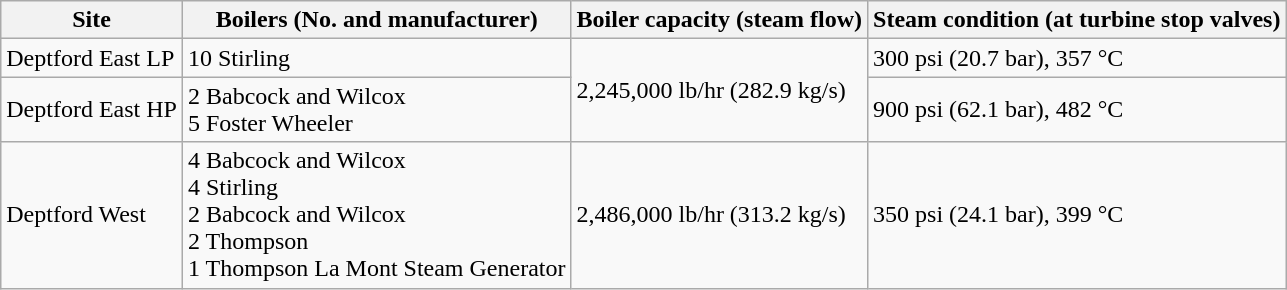<table class="wikitable">
<tr>
<th>Site</th>
<th>Boilers (No. and manufacturer)</th>
<th>Boiler capacity (steam flow)</th>
<th>Steam condition (at turbine stop valves)</th>
</tr>
<tr>
<td>Deptford East LP</td>
<td>10 Stirling</td>
<td rowspan="2">2,245,000 lb/hr (282.9 kg/s)</td>
<td>300 psi (20.7 bar), 357 °C</td>
</tr>
<tr>
<td>Deptford East HP</td>
<td>2 Babcock and Wilcox<br>5 Foster Wheeler</td>
<td>900 psi (62.1 bar), 482 °C</td>
</tr>
<tr>
<td>Deptford West</td>
<td>4 Babcock and Wilcox<br>4 Stirling<br>2 Babcock and Wilcox<br>2 Thompson<br>1 Thompson La Mont Steam Generator</td>
<td>2,486,000 lb/hr (313.2 kg/s)</td>
<td>350 psi (24.1 bar), 399 °C</td>
</tr>
</table>
